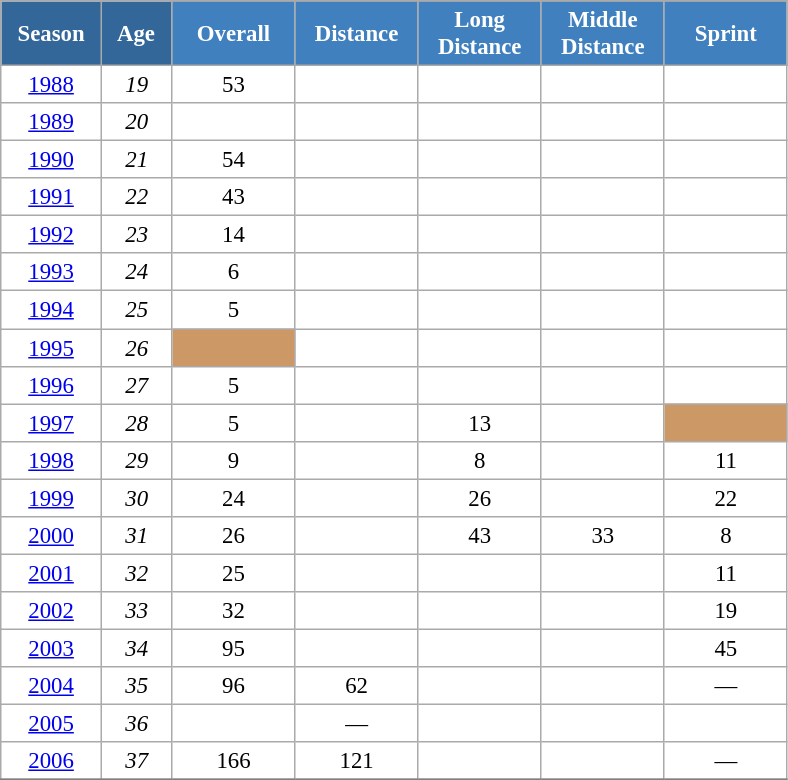<table class="wikitable" style="font-size:95%; text-align:center; border:grey solid 1px; border-collapse:collapse; background:#ffffff;">
<tr>
<th style="background-color:#369; color:white; width:60px;" rowspan="2"> Season </th>
<th style="background-color:#369; color:white; width:40px;" rowspan="2"> Age </th>
</tr>
<tr>
<th style="background-color:#4180be; color:white; width:75px;">Overall</th>
<th style="background-color:#4180be; color:white; width:75px;">Distance</th>
<th style="background-color:#4180be; color:white; width:75px;">Long Distance</th>
<th style="background-color:#4180be; color:white; width:75px;">Middle Distance</th>
<th style="background-color:#4180be; color:white; width:75px;">Sprint</th>
</tr>
<tr>
<td><a href='#'>1988</a></td>
<td><em>19</em></td>
<td>53</td>
<td></td>
<td></td>
<td></td>
<td></td>
</tr>
<tr>
<td><a href='#'>1989</a></td>
<td><em>20</em></td>
<td></td>
<td></td>
<td></td>
<td></td>
<td></td>
</tr>
<tr>
<td><a href='#'>1990</a></td>
<td><em>21</em></td>
<td>54</td>
<td></td>
<td></td>
<td></td>
<td></td>
</tr>
<tr>
<td><a href='#'>1991</a></td>
<td><em>22</em></td>
<td>43</td>
<td></td>
<td></td>
<td></td>
<td></td>
</tr>
<tr>
<td><a href='#'>1992</a></td>
<td><em>23</em></td>
<td>14</td>
<td></td>
<td></td>
<td></td>
<td></td>
</tr>
<tr>
<td><a href='#'>1993</a></td>
<td><em>24</em></td>
<td>6</td>
<td></td>
<td></td>
<td></td>
<td></td>
</tr>
<tr>
<td><a href='#'>1994</a></td>
<td><em>25</em></td>
<td>5</td>
<td></td>
<td></td>
<td></td>
<td></td>
</tr>
<tr>
<td><a href='#'>1995</a></td>
<td><em>26</em></td>
<td style="background:#c96;"></td>
<td></td>
<td></td>
<td></td>
<td></td>
</tr>
<tr>
<td><a href='#'>1996</a></td>
<td><em>27</em></td>
<td>5</td>
<td></td>
<td></td>
<td></td>
<td></td>
</tr>
<tr>
<td><a href='#'>1997</a></td>
<td><em>28</em></td>
<td>5</td>
<td></td>
<td>13</td>
<td></td>
<td style="background:#c96;"></td>
</tr>
<tr>
<td><a href='#'>1998</a></td>
<td><em>29</em></td>
<td>9</td>
<td></td>
<td>8</td>
<td></td>
<td>11</td>
</tr>
<tr>
<td><a href='#'>1999</a></td>
<td><em>30</em></td>
<td>24</td>
<td></td>
<td>26</td>
<td></td>
<td>22</td>
</tr>
<tr>
<td><a href='#'>2000</a></td>
<td><em>31</em></td>
<td>26</td>
<td></td>
<td>43</td>
<td>33</td>
<td>8</td>
</tr>
<tr>
<td><a href='#'>2001</a></td>
<td><em>32</em></td>
<td>25</td>
<td></td>
<td></td>
<td></td>
<td>11</td>
</tr>
<tr>
<td><a href='#'>2002</a></td>
<td><em>33</em></td>
<td>32</td>
<td></td>
<td></td>
<td></td>
<td>19</td>
</tr>
<tr>
<td><a href='#'>2003</a></td>
<td><em>34</em></td>
<td>95</td>
<td></td>
<td></td>
<td></td>
<td>45</td>
</tr>
<tr>
<td><a href='#'>2004</a></td>
<td><em>35</em></td>
<td>96</td>
<td>62</td>
<td></td>
<td></td>
<td>—</td>
</tr>
<tr>
<td><a href='#'>2005</a></td>
<td><em>36</em></td>
<td></td>
<td>—</td>
<td></td>
<td></td>
<td></td>
</tr>
<tr>
<td><a href='#'>2006</a></td>
<td><em>37</em></td>
<td>166</td>
<td>121</td>
<td></td>
<td></td>
<td>—</td>
</tr>
<tr>
</tr>
</table>
